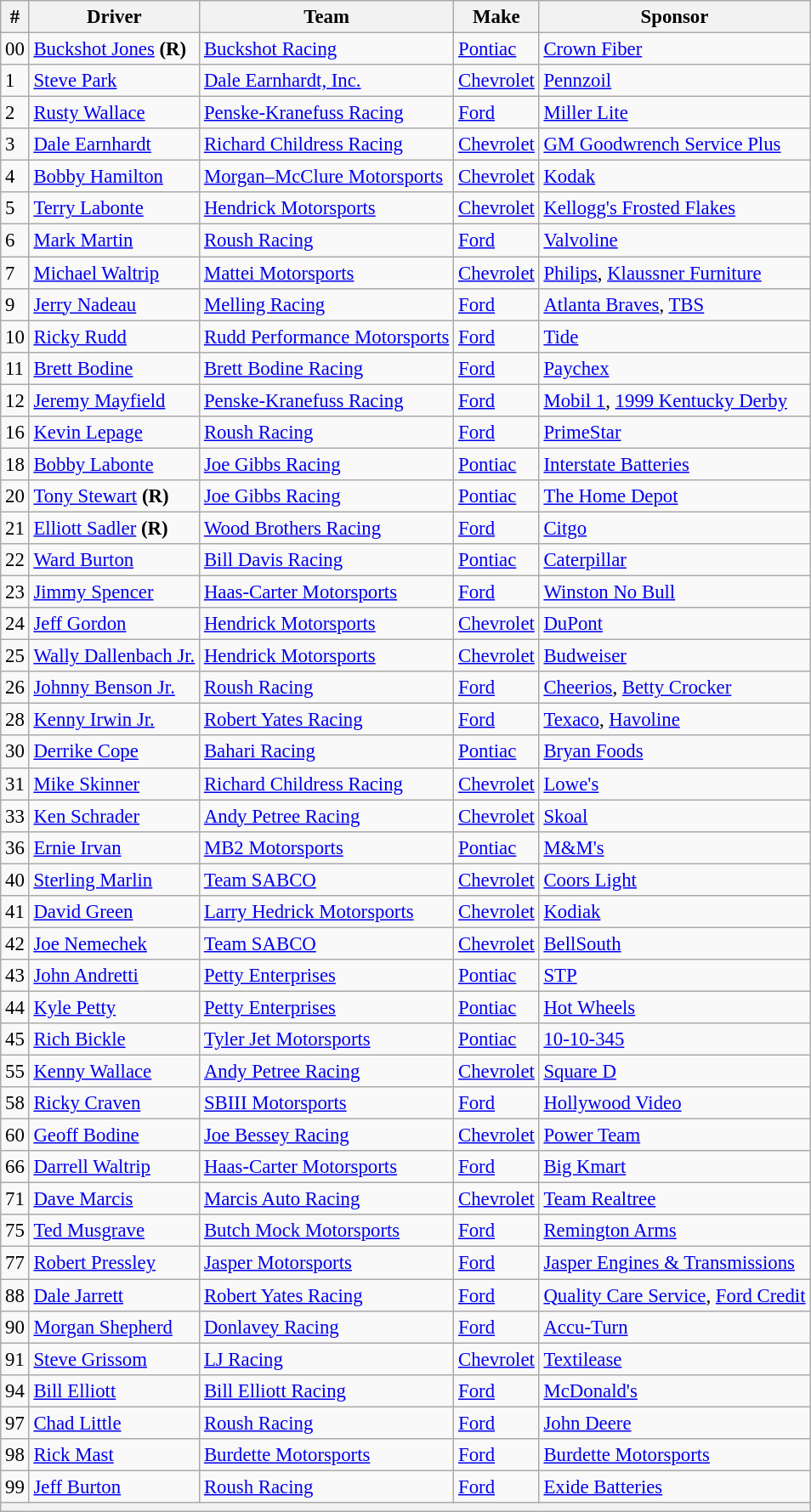<table class="wikitable" style="font-size:95%">
<tr>
<th>#</th>
<th>Driver</th>
<th>Team</th>
<th>Make</th>
<th>Sponsor</th>
</tr>
<tr>
<td>00</td>
<td><a href='#'>Buckshot Jones</a> <strong>(R)</strong></td>
<td><a href='#'>Buckshot Racing</a></td>
<td><a href='#'>Pontiac</a></td>
<td><a href='#'>Crown Fiber</a></td>
</tr>
<tr>
<td>1</td>
<td><a href='#'>Steve Park</a></td>
<td><a href='#'>Dale Earnhardt, Inc.</a></td>
<td><a href='#'>Chevrolet</a></td>
<td><a href='#'>Pennzoil</a></td>
</tr>
<tr>
<td>2</td>
<td><a href='#'>Rusty Wallace</a></td>
<td><a href='#'>Penske-Kranefuss Racing</a></td>
<td><a href='#'>Ford</a></td>
<td><a href='#'>Miller Lite</a></td>
</tr>
<tr>
<td>3</td>
<td><a href='#'>Dale Earnhardt</a></td>
<td><a href='#'>Richard Childress Racing</a></td>
<td><a href='#'>Chevrolet</a></td>
<td><a href='#'>GM Goodwrench Service Plus</a></td>
</tr>
<tr>
<td>4</td>
<td><a href='#'>Bobby Hamilton</a></td>
<td><a href='#'>Morgan–McClure Motorsports</a></td>
<td><a href='#'>Chevrolet</a></td>
<td><a href='#'>Kodak</a></td>
</tr>
<tr>
<td>5</td>
<td><a href='#'>Terry Labonte</a></td>
<td><a href='#'>Hendrick Motorsports</a></td>
<td><a href='#'>Chevrolet</a></td>
<td><a href='#'>Kellogg's Frosted Flakes</a></td>
</tr>
<tr>
<td>6</td>
<td><a href='#'>Mark Martin</a></td>
<td><a href='#'>Roush Racing</a></td>
<td><a href='#'>Ford</a></td>
<td><a href='#'>Valvoline</a></td>
</tr>
<tr>
<td>7</td>
<td><a href='#'>Michael Waltrip</a></td>
<td><a href='#'>Mattei Motorsports</a></td>
<td><a href='#'>Chevrolet</a></td>
<td><a href='#'>Philips</a>, <a href='#'>Klaussner Furniture</a></td>
</tr>
<tr>
<td>9</td>
<td><a href='#'>Jerry Nadeau</a></td>
<td><a href='#'>Melling Racing</a></td>
<td><a href='#'>Ford</a></td>
<td><a href='#'>Atlanta Braves</a>, <a href='#'>TBS</a></td>
</tr>
<tr>
<td>10</td>
<td><a href='#'>Ricky Rudd</a></td>
<td><a href='#'>Rudd Performance Motorsports</a></td>
<td><a href='#'>Ford</a></td>
<td><a href='#'>Tide</a></td>
</tr>
<tr>
<td>11</td>
<td><a href='#'>Brett Bodine</a></td>
<td><a href='#'>Brett Bodine Racing</a></td>
<td><a href='#'>Ford</a></td>
<td><a href='#'>Paychex</a></td>
</tr>
<tr>
<td>12</td>
<td><a href='#'>Jeremy Mayfield</a></td>
<td><a href='#'>Penske-Kranefuss Racing</a></td>
<td><a href='#'>Ford</a></td>
<td><a href='#'>Mobil 1</a>, <a href='#'>1999 Kentucky Derby</a></td>
</tr>
<tr>
<td>16</td>
<td><a href='#'>Kevin Lepage</a></td>
<td><a href='#'>Roush Racing</a></td>
<td><a href='#'>Ford</a></td>
<td><a href='#'>PrimeStar</a></td>
</tr>
<tr>
<td>18</td>
<td><a href='#'>Bobby Labonte</a></td>
<td><a href='#'>Joe Gibbs Racing</a></td>
<td><a href='#'>Pontiac</a></td>
<td><a href='#'>Interstate Batteries</a></td>
</tr>
<tr>
<td>20</td>
<td><a href='#'>Tony Stewart</a> <strong>(R)</strong></td>
<td><a href='#'>Joe Gibbs Racing</a></td>
<td><a href='#'>Pontiac</a></td>
<td><a href='#'>The Home Depot</a></td>
</tr>
<tr>
<td>21</td>
<td><a href='#'>Elliott Sadler</a> <strong>(R)</strong></td>
<td><a href='#'>Wood Brothers Racing</a></td>
<td><a href='#'>Ford</a></td>
<td><a href='#'>Citgo</a></td>
</tr>
<tr>
<td>22</td>
<td><a href='#'>Ward Burton</a></td>
<td><a href='#'>Bill Davis Racing</a></td>
<td><a href='#'>Pontiac</a></td>
<td><a href='#'>Caterpillar</a></td>
</tr>
<tr>
<td>23</td>
<td><a href='#'>Jimmy Spencer</a></td>
<td><a href='#'>Haas-Carter Motorsports</a></td>
<td><a href='#'>Ford</a></td>
<td><a href='#'>Winston No Bull</a></td>
</tr>
<tr>
<td>24</td>
<td><a href='#'>Jeff Gordon</a></td>
<td><a href='#'>Hendrick Motorsports</a></td>
<td><a href='#'>Chevrolet</a></td>
<td><a href='#'>DuPont</a></td>
</tr>
<tr>
<td>25</td>
<td><a href='#'>Wally Dallenbach Jr.</a></td>
<td><a href='#'>Hendrick Motorsports</a></td>
<td><a href='#'>Chevrolet</a></td>
<td><a href='#'>Budweiser</a></td>
</tr>
<tr>
<td>26</td>
<td><a href='#'>Johnny Benson Jr.</a></td>
<td><a href='#'>Roush Racing</a></td>
<td><a href='#'>Ford</a></td>
<td><a href='#'>Cheerios</a>, <a href='#'>Betty Crocker</a></td>
</tr>
<tr>
<td>28</td>
<td><a href='#'>Kenny Irwin Jr.</a></td>
<td><a href='#'>Robert Yates Racing</a></td>
<td><a href='#'>Ford</a></td>
<td><a href='#'>Texaco</a>, <a href='#'>Havoline</a></td>
</tr>
<tr>
<td>30</td>
<td><a href='#'>Derrike Cope</a></td>
<td><a href='#'>Bahari Racing</a></td>
<td><a href='#'>Pontiac</a></td>
<td><a href='#'>Bryan Foods</a></td>
</tr>
<tr>
<td>31</td>
<td><a href='#'>Mike Skinner</a></td>
<td><a href='#'>Richard Childress Racing</a></td>
<td><a href='#'>Chevrolet</a></td>
<td><a href='#'>Lowe's</a></td>
</tr>
<tr>
<td>33</td>
<td><a href='#'>Ken Schrader</a></td>
<td><a href='#'>Andy Petree Racing</a></td>
<td><a href='#'>Chevrolet</a></td>
<td><a href='#'>Skoal</a></td>
</tr>
<tr>
<td>36</td>
<td><a href='#'>Ernie Irvan</a></td>
<td><a href='#'>MB2 Motorsports</a></td>
<td><a href='#'>Pontiac</a></td>
<td><a href='#'>M&M's</a></td>
</tr>
<tr>
<td>40</td>
<td><a href='#'>Sterling Marlin</a></td>
<td><a href='#'>Team SABCO</a></td>
<td><a href='#'>Chevrolet</a></td>
<td><a href='#'>Coors Light</a></td>
</tr>
<tr>
<td>41</td>
<td><a href='#'>David Green</a></td>
<td><a href='#'>Larry Hedrick Motorsports</a></td>
<td><a href='#'>Chevrolet</a></td>
<td><a href='#'>Kodiak</a></td>
</tr>
<tr>
<td>42</td>
<td><a href='#'>Joe Nemechek</a></td>
<td><a href='#'>Team SABCO</a></td>
<td><a href='#'>Chevrolet</a></td>
<td><a href='#'>BellSouth</a></td>
</tr>
<tr>
<td>43</td>
<td><a href='#'>John Andretti</a></td>
<td><a href='#'>Petty Enterprises</a></td>
<td><a href='#'>Pontiac</a></td>
<td><a href='#'>STP</a></td>
</tr>
<tr>
<td>44</td>
<td><a href='#'>Kyle Petty</a></td>
<td><a href='#'>Petty Enterprises</a></td>
<td><a href='#'>Pontiac</a></td>
<td><a href='#'>Hot Wheels</a></td>
</tr>
<tr>
<td>45</td>
<td><a href='#'>Rich Bickle</a></td>
<td><a href='#'>Tyler Jet Motorsports</a></td>
<td><a href='#'>Pontiac</a></td>
<td><a href='#'>10-10-345</a></td>
</tr>
<tr>
<td>55</td>
<td><a href='#'>Kenny Wallace</a></td>
<td><a href='#'>Andy Petree Racing</a></td>
<td><a href='#'>Chevrolet</a></td>
<td><a href='#'>Square D</a></td>
</tr>
<tr>
<td>58</td>
<td><a href='#'>Ricky Craven</a></td>
<td><a href='#'>SBIII Motorsports</a></td>
<td><a href='#'>Ford</a></td>
<td><a href='#'>Hollywood Video</a></td>
</tr>
<tr>
<td>60</td>
<td><a href='#'>Geoff Bodine</a></td>
<td><a href='#'>Joe Bessey Racing</a></td>
<td><a href='#'>Chevrolet</a></td>
<td><a href='#'>Power Team</a></td>
</tr>
<tr>
<td>66</td>
<td><a href='#'>Darrell Waltrip</a></td>
<td><a href='#'>Haas-Carter Motorsports</a></td>
<td><a href='#'>Ford</a></td>
<td><a href='#'>Big Kmart</a></td>
</tr>
<tr>
<td>71</td>
<td><a href='#'>Dave Marcis</a></td>
<td><a href='#'>Marcis Auto Racing</a></td>
<td><a href='#'>Chevrolet</a></td>
<td><a href='#'>Team Realtree</a></td>
</tr>
<tr>
<td>75</td>
<td><a href='#'>Ted Musgrave</a></td>
<td><a href='#'>Butch Mock Motorsports</a></td>
<td><a href='#'>Ford</a></td>
<td><a href='#'>Remington Arms</a></td>
</tr>
<tr>
<td>77</td>
<td><a href='#'>Robert Pressley</a></td>
<td><a href='#'>Jasper Motorsports</a></td>
<td><a href='#'>Ford</a></td>
<td><a href='#'>Jasper Engines & Transmissions</a></td>
</tr>
<tr>
<td>88</td>
<td><a href='#'>Dale Jarrett</a></td>
<td><a href='#'>Robert Yates Racing</a></td>
<td><a href='#'>Ford</a></td>
<td><a href='#'>Quality Care Service</a>, <a href='#'>Ford Credit</a></td>
</tr>
<tr>
<td>90</td>
<td><a href='#'>Morgan Shepherd</a></td>
<td><a href='#'>Donlavey Racing</a></td>
<td><a href='#'>Ford</a></td>
<td><a href='#'>Accu-Turn</a></td>
</tr>
<tr>
<td>91</td>
<td><a href='#'>Steve Grissom</a></td>
<td><a href='#'>LJ Racing</a></td>
<td><a href='#'>Chevrolet</a></td>
<td><a href='#'>Textilease</a></td>
</tr>
<tr>
<td>94</td>
<td><a href='#'>Bill Elliott</a></td>
<td><a href='#'>Bill Elliott Racing</a></td>
<td><a href='#'>Ford</a></td>
<td><a href='#'>McDonald's</a></td>
</tr>
<tr>
<td>97</td>
<td><a href='#'>Chad Little</a></td>
<td><a href='#'>Roush Racing</a></td>
<td><a href='#'>Ford</a></td>
<td><a href='#'>John Deere</a></td>
</tr>
<tr>
<td>98</td>
<td><a href='#'>Rick Mast</a></td>
<td><a href='#'>Burdette Motorsports</a></td>
<td><a href='#'>Ford</a></td>
<td><a href='#'>Burdette Motorsports</a></td>
</tr>
<tr>
<td>99</td>
<td><a href='#'>Jeff Burton</a></td>
<td><a href='#'>Roush Racing</a></td>
<td><a href='#'>Ford</a></td>
<td><a href='#'>Exide Batteries</a></td>
</tr>
<tr>
<th colspan="5"></th>
</tr>
</table>
